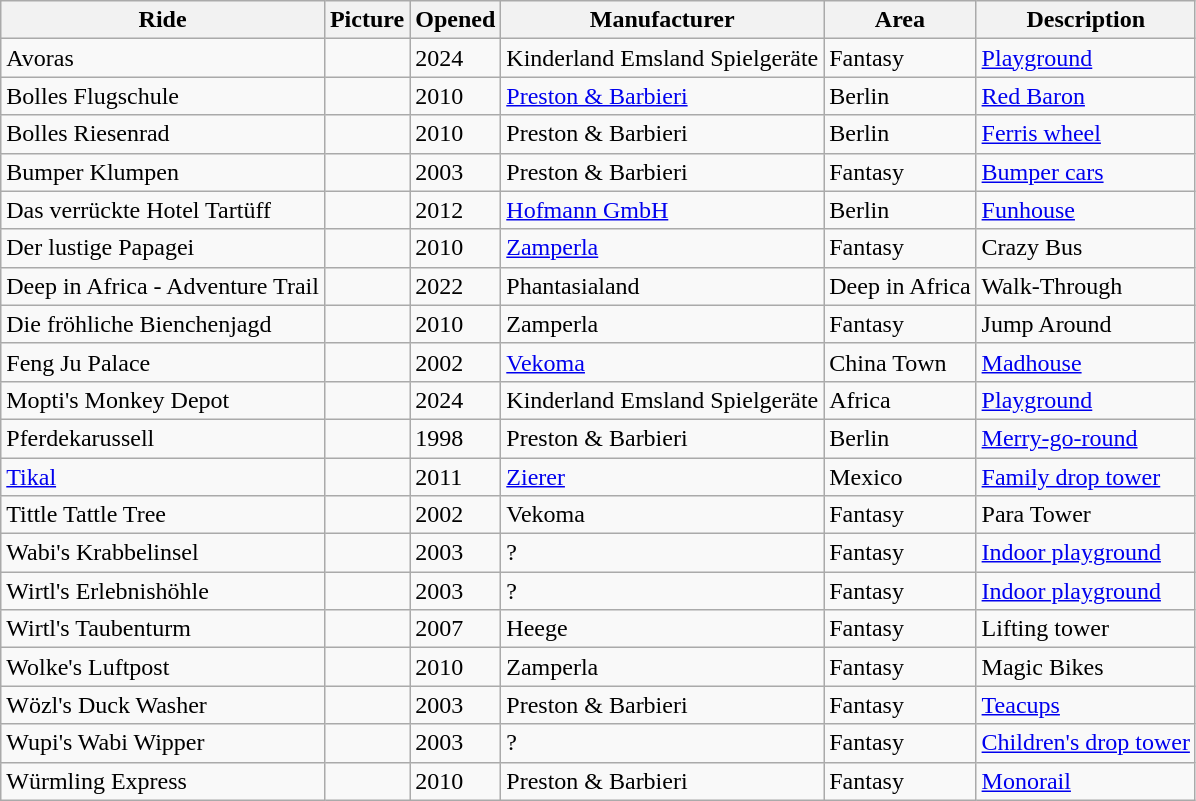<table class="wikitable">
<tr>
<th>Ride</th>
<th>Picture</th>
<th>Opened</th>
<th>Manufacturer</th>
<th>Area</th>
<th>Description</th>
</tr>
<tr>
<td>Avoras</td>
<td></td>
<td>2024</td>
<td>Kinderland Emsland Spielgeräte</td>
<td>Fantasy</td>
<td><a href='#'>Playground</a></td>
</tr>
<tr>
<td>Bolles Flugschule</td>
<td></td>
<td>2010</td>
<td><a href='#'>Preston & Barbieri</a></td>
<td>Berlin</td>
<td><a href='#'>Red Baron</a></td>
</tr>
<tr>
<td>Bolles Riesenrad</td>
<td></td>
<td>2010</td>
<td>Preston & Barbieri</td>
<td>Berlin</td>
<td><a href='#'>Ferris wheel</a></td>
</tr>
<tr>
<td>Bumper Klumpen</td>
<td></td>
<td>2003</td>
<td>Preston & Barbieri</td>
<td>Fantasy</td>
<td><a href='#'>Bumper cars</a></td>
</tr>
<tr>
<td>Das verrückte Hotel Tartüff</td>
<td></td>
<td>2012</td>
<td><a href='#'>Hofmann GmbH</a></td>
<td>Berlin</td>
<td><a href='#'>Funhouse</a></td>
</tr>
<tr>
<td>Der lustige Papagei</td>
<td></td>
<td>2010</td>
<td><a href='#'>Zamperla</a></td>
<td>Fantasy</td>
<td>Crazy Bus</td>
</tr>
<tr>
<td>Deep in Africa - Adventure Trail</td>
<td></td>
<td>2022</td>
<td>Phantasialand</td>
<td>Deep in Africa</td>
<td>Walk-Through</td>
</tr>
<tr>
<td>Die fröhliche Bienchenjagd</td>
<td></td>
<td>2010</td>
<td>Zamperla</td>
<td>Fantasy</td>
<td>Jump Around</td>
</tr>
<tr>
<td>Feng Ju Palace</td>
<td></td>
<td>2002</td>
<td><a href='#'>Vekoma</a></td>
<td>China Town</td>
<td><a href='#'>Madhouse</a></td>
</tr>
<tr>
<td>Mopti's Monkey Depot</td>
<td></td>
<td>2024</td>
<td>Kinderland Emsland Spielgeräte</td>
<td>Africa</td>
<td><a href='#'>Playground</a></td>
</tr>
<tr>
<td>Pferdekarussell</td>
<td></td>
<td>1998</td>
<td>Preston & Barbieri</td>
<td>Berlin</td>
<td><a href='#'>Merry-go-round</a></td>
</tr>
<tr>
<td><a href='#'>Tikal</a></td>
<td></td>
<td>2011</td>
<td><a href='#'>Zierer</a></td>
<td>Mexico</td>
<td><a href='#'>Family drop tower</a></td>
</tr>
<tr>
<td>Tittle Tattle Tree</td>
<td></td>
<td>2002</td>
<td>Vekoma</td>
<td>Fantasy</td>
<td>Para Tower</td>
</tr>
<tr>
<td>Wabi's Krabbelinsel</td>
<td></td>
<td>2003</td>
<td>?</td>
<td>Fantasy</td>
<td><a href='#'>Indoor playground</a></td>
</tr>
<tr>
<td>Wirtl's Erlebnishöhle</td>
<td></td>
<td>2003</td>
<td>?</td>
<td>Fantasy</td>
<td><a href='#'>Indoor playground</a></td>
</tr>
<tr>
<td>Wirtl's Taubenturm</td>
<td></td>
<td>2007</td>
<td>Heege</td>
<td>Fantasy</td>
<td>Lifting tower</td>
</tr>
<tr>
<td>Wolke's Luftpost</td>
<td></td>
<td>2010</td>
<td>Zamperla</td>
<td>Fantasy</td>
<td>Magic Bikes</td>
</tr>
<tr>
<td>Wözl's Duck Washer</td>
<td></td>
<td>2003</td>
<td>Preston & Barbieri</td>
<td>Fantasy</td>
<td><a href='#'>Teacups</a></td>
</tr>
<tr>
<td>Wupi's Wabi Wipper</td>
<td></td>
<td>2003</td>
<td>?</td>
<td>Fantasy</td>
<td><a href='#'>Children's drop tower</a></td>
</tr>
<tr>
<td>Würmling Express</td>
<td></td>
<td>2010</td>
<td>Preston & Barbieri</td>
<td>Fantasy</td>
<td><a href='#'>Monorail</a></td>
</tr>
</table>
